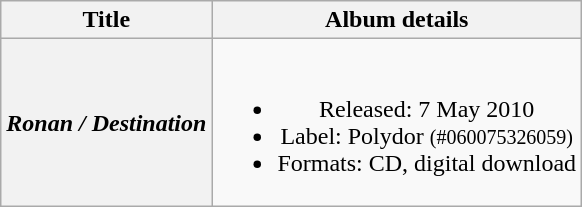<table class="wikitable plainrowheaders" style=text-align:center;>
<tr>
<th scope="col">Title</th>
<th scope="col">Album details</th>
</tr>
<tr>
<th scope="row"><em>Ronan / Destination</em></th>
<td><br><ul><li>Released: 7 May 2010</li><li>Label: Polydor <small>(#060075326059)</small></li><li>Formats: CD, digital download</li></ul></td>
</tr>
</table>
